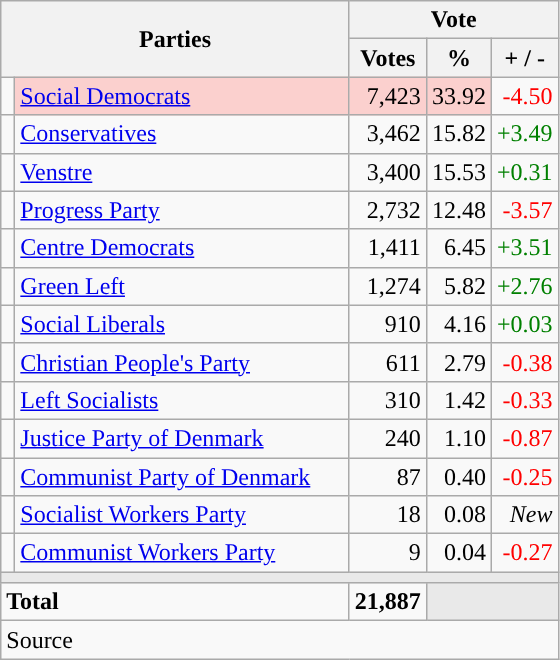<table class="wikitable" style="text-align:right;">
<tr>
<th style="text-align:centre;" rowspan="2" colspan="2" width="225">Parties</th>
<th colspan="3">Vote</th>
</tr>
<tr>
<th width="15">Votes</th>
<th width="15">%</th>
<th width="15">+ / -</th>
</tr>
<tr>
<td width="2" style="color:inherit;background:"></td>
<td bgcolor=#fbd0ce  align="left"><a href='#'>Social Democrats</a></td>
<td bgcolor=#fbd0ce>7,423</td>
<td bgcolor=#fbd0ce>33.92</td>
<td style=color:red;>-4.50</td>
</tr>
<tr>
<td width="2" style="color:inherit;background:"></td>
<td align="left"><a href='#'>Conservatives</a></td>
<td>3,462</td>
<td>15.82</td>
<td style=color:green;>+3.49</td>
</tr>
<tr>
<td width="2" style="color:inherit;background:"></td>
<td align="left"><a href='#'>Venstre</a></td>
<td>3,400</td>
<td>15.53</td>
<td style=color:green;>+0.31</td>
</tr>
<tr>
<td width="2" style="color:inherit;background:"></td>
<td align="left"><a href='#'>Progress Party</a></td>
<td>2,732</td>
<td>12.48</td>
<td style=color:red;>-3.57</td>
</tr>
<tr>
<td width="2" style="color:inherit;background:"></td>
<td align="left"><a href='#'>Centre Democrats</a></td>
<td>1,411</td>
<td>6.45</td>
<td style=color:green;>+3.51</td>
</tr>
<tr>
<td width="2" style="color:inherit;background:"></td>
<td align="left"><a href='#'>Green Left</a></td>
<td>1,274</td>
<td>5.82</td>
<td style=color:green;>+2.76</td>
</tr>
<tr>
<td width="2" style="color:inherit;background:"></td>
<td align="left"><a href='#'>Social Liberals</a></td>
<td>910</td>
<td>4.16</td>
<td style=color:green;>+0.03</td>
</tr>
<tr>
<td width="2" style="color:inherit;background:"></td>
<td align="left"><a href='#'>Christian People's Party</a></td>
<td>611</td>
<td>2.79</td>
<td style=color:red;>-0.38</td>
</tr>
<tr>
<td width="2" style="color:inherit;background:"></td>
<td align="left"><a href='#'>Left Socialists</a></td>
<td>310</td>
<td>1.42</td>
<td style=color:red;>-0.33</td>
</tr>
<tr>
<td width="2" style="color:inherit;background:"></td>
<td align="left"><a href='#'>Justice Party of Denmark</a></td>
<td>240</td>
<td>1.10</td>
<td style=color:red;>-0.87</td>
</tr>
<tr>
<td width="2" style="color:inherit;background:"></td>
<td align="left"><a href='#'>Communist Party of Denmark</a></td>
<td>87</td>
<td>0.40</td>
<td style=color:red;>-0.25</td>
</tr>
<tr>
<td width="2" style="color:inherit;background:"></td>
<td align="left"><a href='#'>Socialist Workers Party</a></td>
<td>18</td>
<td>0.08</td>
<td><em>New</em></td>
</tr>
<tr>
<td width="2" style="color:inherit;background:"></td>
<td align="left"><a href='#'>Communist Workers Party</a></td>
<td>9</td>
<td>0.04</td>
<td style=color:red;>-0.27</td>
</tr>
<tr>
<td colspan="7" bgcolor="#E9E9E9"></td>
</tr>
<tr>
<td align="left" colspan="2"><strong>Total</strong></td>
<td><strong>21,887</strong></td>
<td bgcolor="#E9E9E9" colspan="2"></td>
</tr>
<tr>
<td align="left" colspan="6">Source</td>
</tr>
</table>
